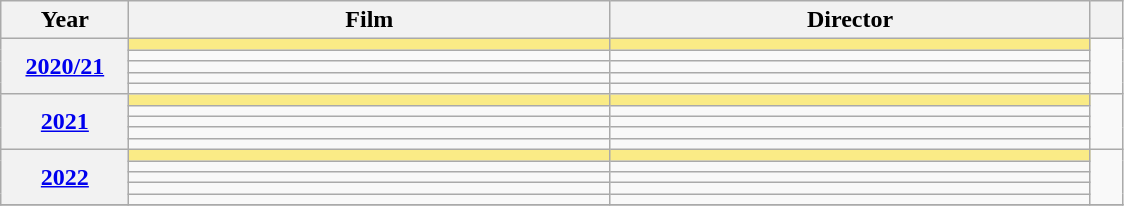<table class="wikitable sortable">
<tr>
<th scope="col" style="width:8%;">Year</th>
<th scope="col" style="width:30%;">Film</th>
<th scope="col" style="width:30%;">Director</th>
<th scope="col" style="width:2%;" class="unsortable"></th>
</tr>
<tr>
<th scope="row" rowspan=5 style="text-align:center;"><a href='#'>2020/21</a><br></th>
<td style="background:#FAEB86;"><strong></strong></td>
<td style="background:#FAEB86;"><strong></strong> </td>
<td rowspan=5></td>
</tr>
<tr>
<td></td>
<td></td>
</tr>
<tr>
<td></td>
<td></td>
</tr>
<tr>
<td></td>
<td></td>
</tr>
<tr>
<td></td>
<td></td>
</tr>
<tr>
<th scope="row" rowspan=5 style="text-align:center;"><a href='#'>2021</a><br></th>
<td style="background:#FAEB86;"><strong></strong></td>
<td style="background:#FAEB86;"><strong></strong></td>
<td rowspan=5></td>
</tr>
<tr>
<td></td>
<td></td>
</tr>
<tr>
<td></td>
<td></td>
</tr>
<tr>
<td></td>
<td></td>
</tr>
<tr>
<td></td>
<td></td>
</tr>
<tr>
<th scope="row" rowspan=5 style="text-align:center;"><a href='#'>2022</a><br></th>
<td style="background:#FAEB86;"><strong></strong></td>
<td style="background:#FAEB86;"><strong></strong></td>
<td rowspan=5></td>
</tr>
<tr>
<td></td>
<td></td>
</tr>
<tr>
<td></td>
<td></td>
</tr>
<tr>
<td></td>
<td></td>
</tr>
<tr>
<td></td>
<td></td>
</tr>
<tr>
</tr>
</table>
